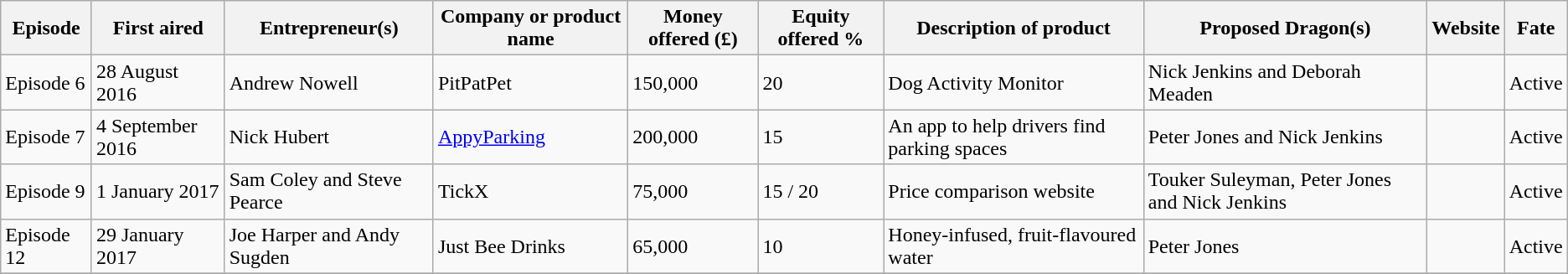<table class="wikitable sortable">
<tr>
<th>Episode</th>
<th>First aired</th>
<th>Entrepreneur(s)</th>
<th>Company or product name</th>
<th>Money offered (£)</th>
<th>Equity offered %</th>
<th>Description of product</th>
<th>Proposed Dragon(s)</th>
<th>Website</th>
<th>Fate</th>
</tr>
<tr>
<td>Episode 6</td>
<td>28 August 2016</td>
<td>Andrew Nowell</td>
<td>PitPatPet</td>
<td>150,000</td>
<td>20</td>
<td>Dog Activity Monitor</td>
<td>Nick Jenkins and Deborah Meaden </td>
<td></td>
<td>Active </td>
</tr>
<tr>
<td>Episode 7</td>
<td>4 September 2016</td>
<td>Nick Hubert</td>
<td><a href='#'>AppyParking</a></td>
<td>200,000</td>
<td>15</td>
<td>An app to help drivers find parking spaces</td>
<td>Peter Jones and Nick Jenkins </td>
<td></td>
<td>Active </td>
</tr>
<tr>
<td>Episode 9</td>
<td>1 January 2017</td>
<td>Sam Coley and Steve Pearce</td>
<td>TickX</td>
<td>75,000</td>
<td>15 / 20</td>
<td>Price comparison website</td>
<td>Touker Suleyman, Peter Jones and Nick Jenkins </td>
<td></td>
<td>Active </td>
</tr>
<tr>
<td>Episode 12</td>
<td>29 January 2017</td>
<td>Joe Harper and Andy Sugden</td>
<td>Just Bee Drinks</td>
<td>65,000</td>
<td>10</td>
<td>Honey-infused, fruit-flavoured water</td>
<td>Peter Jones </td>
<td></td>
<td>Active </td>
</tr>
<tr>
</tr>
</table>
